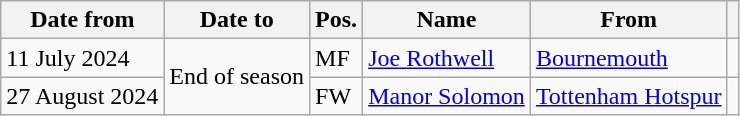<table class="wikitable">
<tr>
<th>Date from</th>
<th>Date to</th>
<th>Pos.</th>
<th>Name</th>
<th>From</th>
<th></th>
</tr>
<tr>
<td>11 July 2024</td>
<td rowspan="2">End of season</td>
<td>MF</td>
<td> <a href='#'>Joe Rothwell</a></td>
<td> <a href='#'>Bournemouth</a></td>
<td></td>
</tr>
<tr>
<td>27 August 2024</td>
<td>FW</td>
<td> <a href='#'>Manor Solomon</a></td>
<td> <a href='#'>Tottenham Hotspur</a></td>
<td></td>
</tr>
</table>
